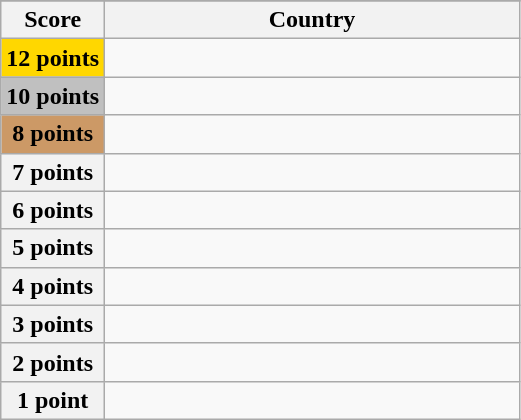<table class="wikitable">
<tr>
</tr>
<tr>
<th scope="col" width="20%">Score</th>
<th scope="col">Country</th>
</tr>
<tr>
<th scope="row" style="background:gold">12 points</th>
<td></td>
</tr>
<tr>
<th scope="row" style="background:silver">10 points</th>
<td></td>
</tr>
<tr>
<th scope="row" style="background:#CC9966">8 points</th>
<td></td>
</tr>
<tr>
<th scope="row">7 points</th>
<td></td>
</tr>
<tr>
<th scope="row">6 points</th>
<td></td>
</tr>
<tr>
<th scope="row">5 points</th>
<td></td>
</tr>
<tr>
<th scope="row">4 points</th>
<td></td>
</tr>
<tr>
<th scope="row">3 points</th>
<td></td>
</tr>
<tr>
<th scope="row">2 points</th>
<td></td>
</tr>
<tr>
<th scope="row">1 point</th>
<td></td>
</tr>
</table>
